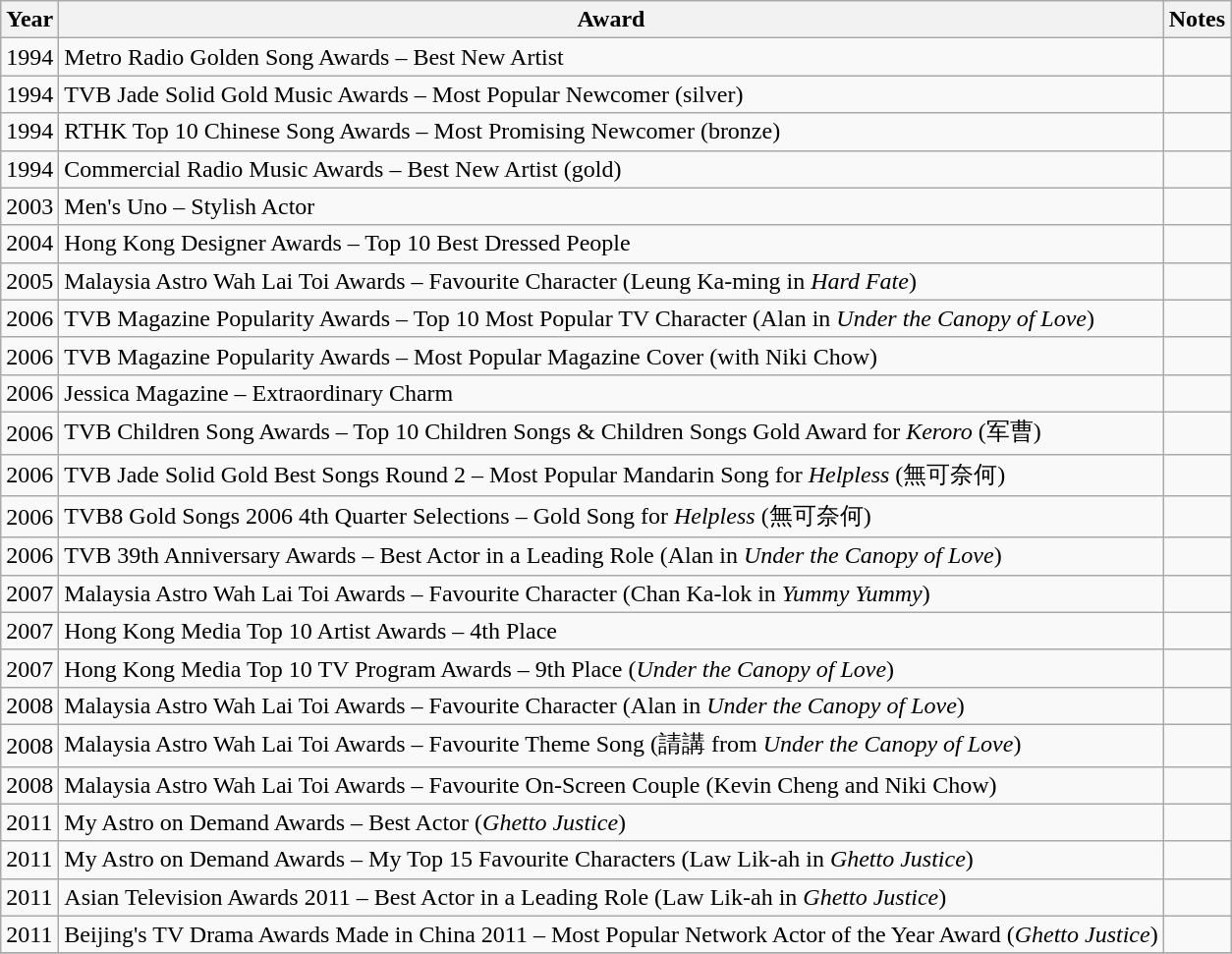<table class="wikitable sortable">
<tr>
<th>Year</th>
<th>Award</th>
<th class="unsortable">Notes</th>
</tr>
<tr>
<td>1994</td>
<td>Metro Radio Golden Song Awards – Best New Artist</td>
<td></td>
</tr>
<tr>
<td>1994</td>
<td>TVB Jade Solid Gold Music Awards – Most Popular Newcomer (silver)</td>
<td></td>
</tr>
<tr>
<td>1994</td>
<td>RTHK Top 10 Chinese Song Awards – Most Promising Newcomer (bronze)</td>
<td></td>
</tr>
<tr>
<td>1994</td>
<td>Commercial Radio Music Awards – Best New Artist (gold)</td>
<td></td>
</tr>
<tr>
<td>2003</td>
<td>Men's Uno – Stylish Actor</td>
<td></td>
</tr>
<tr>
<td>2004</td>
<td>Hong Kong Designer Awards – Top 10 Best Dressed People</td>
<td></td>
</tr>
<tr>
<td>2005</td>
<td>Malaysia Astro Wah Lai Toi Awards – Favourite Character (Leung Ka-ming in <em>Hard Fate</em>)</td>
<td></td>
</tr>
<tr>
<td>2006</td>
<td>TVB Magazine Popularity Awards – Top 10 Most Popular TV Character (Alan in <em>Under the Canopy of Love</em>)</td>
<td></td>
</tr>
<tr>
<td>2006</td>
<td>TVB Magazine Popularity Awards – Most Popular Magazine Cover (with Niki Chow)</td>
<td></td>
</tr>
<tr>
<td>2006</td>
<td>Jessica Magazine – Extraordinary Charm</td>
<td></td>
</tr>
<tr>
<td>2006</td>
<td>TVB Children Song Awards – Top 10 Children Songs & Children Songs Gold Award for <em>Keroro</em> (军曹)</td>
<td></td>
</tr>
<tr>
<td>2006</td>
<td>TVB Jade Solid Gold Best Songs Round 2 – Most Popular Mandarin Song for <em>Helpless</em> (無可奈何)</td>
<td></td>
</tr>
<tr>
<td>2006</td>
<td>TVB8 Gold Songs 2006 4th Quarter Selections – Gold Song for <em>Helpless</em> (無可奈何)</td>
<td></td>
</tr>
<tr>
<td>2006</td>
<td>TVB 39th Anniversary Awards – Best Actor in a Leading Role (Alan in <em>Under the Canopy of Love</em>)</td>
<td></td>
</tr>
<tr>
<td>2007</td>
<td>Malaysia Astro Wah Lai Toi Awards – Favourite Character (Chan Ka-lok in <em>Yummy Yummy</em>)</td>
<td></td>
</tr>
<tr>
<td>2007</td>
<td>Hong Kong Media Top 10 Artist Awards – 4th Place</td>
<td></td>
</tr>
<tr>
<td>2007</td>
<td>Hong Kong Media Top 10 TV Program Awards – 9th Place (<em>Under the Canopy of Love</em>)</td>
<td></td>
</tr>
<tr>
<td>2008</td>
<td>Malaysia Astro Wah Lai Toi Awards – Favourite Character (Alan in <em>Under the Canopy of Love</em>)</td>
<td></td>
</tr>
<tr>
<td>2008</td>
<td>Malaysia Astro Wah Lai Toi Awards – Favourite Theme Song (請講 from <em>Under the Canopy of Love</em>)</td>
<td></td>
</tr>
<tr>
<td>2008</td>
<td>Malaysia Astro Wah Lai Toi Awards – Favourite On-Screen Couple (Kevin Cheng and Niki Chow)</td>
<td></td>
</tr>
<tr>
<td>2011</td>
<td>My Astro on Demand Awards – Best Actor (<em>Ghetto Justice</em>)</td>
<td></td>
</tr>
<tr>
<td>2011</td>
<td>My Astro on Demand Awards – My Top 15 Favourite Characters (Law Lik-ah in <em>Ghetto Justice</em>)</td>
<td></td>
</tr>
<tr>
<td>2011</td>
<td>Asian Television Awards 2011 – Best Actor in a Leading Role (Law Lik-ah in <em>Ghetto Justice</em>)</td>
<td></td>
</tr>
<tr>
<td>2011</td>
<td>Beijing's TV Drama Awards Made in China 2011 – Most Popular Network Actor of the Year Award (<em>Ghetto Justice</em>)</td>
<td></td>
</tr>
<tr>
</tr>
</table>
